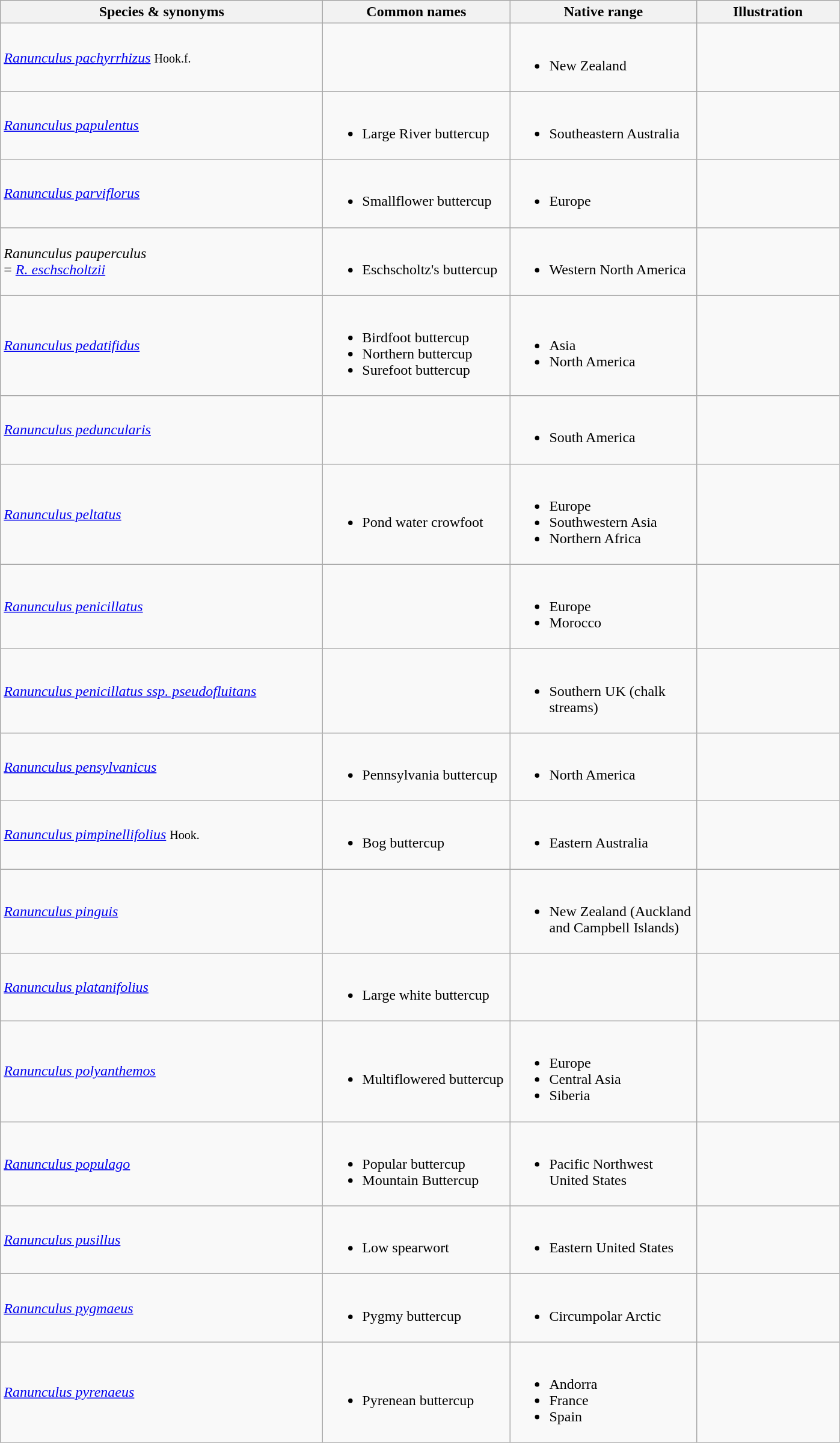<table class="wikitable">
<tr>
<th width=350>Species & synonyms</th>
<th width=200>Common names</th>
<th width=200>Native range</th>
<th width=150>Illustration</th>
</tr>
<tr>
<td><em><a href='#'>Ranunculus pachyrrhizus</a></em> <small>Hook.f.</small></td>
<td></td>
<td><br><ul><li>New Zealand</li></ul></td>
<td></td>
</tr>
<tr>
<td><em><a href='#'>Ranunculus papulentus</a></em></td>
<td><br><ul><li>Large River buttercup</li></ul></td>
<td><br><ul><li>Southeastern Australia</li></ul></td>
<td></td>
</tr>
<tr>
<td><em><a href='#'>Ranunculus parviflorus</a></em></td>
<td><br><ul><li>Smallflower buttercup</li></ul></td>
<td><br><ul><li>Europe</li></ul></td>
<td></td>
</tr>
<tr>
<td><em>Ranunculus pauperculus</em> <br> = <a href='#'><em>R. eschscholtzii</em></a></td>
<td><br><ul><li>Eschscholtz's buttercup</li></ul></td>
<td><br><ul><li>Western North America</li></ul></td>
<td></td>
</tr>
<tr>
<td><em><a href='#'>Ranunculus pedatifidus</a></em></td>
<td><br><ul><li>Birdfoot buttercup</li><li>Northern buttercup</li><li>Surefoot buttercup</li></ul></td>
<td><br><ul><li>Asia</li><li>North America</li></ul></td>
<td></td>
</tr>
<tr>
<td><em><a href='#'>Ranunculus peduncularis</a></em></td>
<td></td>
<td><br><ul><li>South America</li></ul></td>
<td></td>
</tr>
<tr>
<td><em><a href='#'>Ranunculus peltatus</a></em></td>
<td><br><ul><li>Pond water crowfoot</li></ul></td>
<td><br><ul><li>Europe</li><li>Southwestern Asia</li><li>Northern Africa</li></ul></td>
<td></td>
</tr>
<tr>
<td><em><a href='#'>Ranunculus penicillatus</a></em></td>
<td></td>
<td><br><ul><li>Europe</li><li>Morocco</li></ul></td>
<td></td>
</tr>
<tr>
<td><em><a href='#'>Ranunculus penicillatus ssp. pseudofluitans</a></em></td>
<td></td>
<td><br><ul><li>Southern UK (chalk streams)</li></ul></td>
<td></td>
</tr>
<tr>
<td><em><a href='#'>Ranunculus pensylvanicus</a></em></td>
<td><br><ul><li>Pennsylvania buttercup</li></ul></td>
<td><br><ul><li>North America</li></ul></td>
<td></td>
</tr>
<tr>
<td><em><a href='#'>Ranunculus pimpinellifolius</a></em> <small>Hook.</small></td>
<td><br><ul><li>Bog buttercup</li></ul></td>
<td><br><ul><li>Eastern Australia</li></ul></td>
<td></td>
</tr>
<tr>
<td><em><a href='#'>Ranunculus pinguis</a></em></td>
<td></td>
<td><br><ul><li>New Zealand (Auckland and Campbell Islands)</li></ul></td>
<td></td>
</tr>
<tr>
<td><em><a href='#'>Ranunculus platanifolius</a></em></td>
<td><br><ul><li>Large white buttercup</li></ul></td>
<td></td>
<td></td>
</tr>
<tr>
<td><em><a href='#'>Ranunculus polyanthemos</a></em></td>
<td><br><ul><li>Multiflowered buttercup</li></ul></td>
<td><br><ul><li>Europe</li><li>Central Asia</li><li>Siberia</li></ul></td>
<td></td>
</tr>
<tr>
<td><em><a href='#'>Ranunculus populago</a></em></td>
<td><br><ul><li>Popular buttercup</li><li>Mountain Buttercup</li></ul></td>
<td><br><ul><li>Pacific Northwest United States</li></ul></td>
<td></td>
</tr>
<tr>
<td><em><a href='#'>Ranunculus pusillus</a></em></td>
<td><br><ul><li>Low spearwort</li></ul></td>
<td><br><ul><li>Eastern United States</li></ul></td>
<td></td>
</tr>
<tr>
<td><em><a href='#'>Ranunculus pygmaeus</a></em></td>
<td><br><ul><li>Pygmy buttercup</li></ul></td>
<td><br><ul><li>Circumpolar Arctic</li></ul></td>
<td></td>
</tr>
<tr>
<td><em><a href='#'>Ranunculus pyrenaeus</a></em></td>
<td><br><ul><li>Pyrenean buttercup</li></ul></td>
<td><br><ul><li>Andorra</li><li>France</li><li>Spain</li></ul></td>
<td></td>
</tr>
</table>
